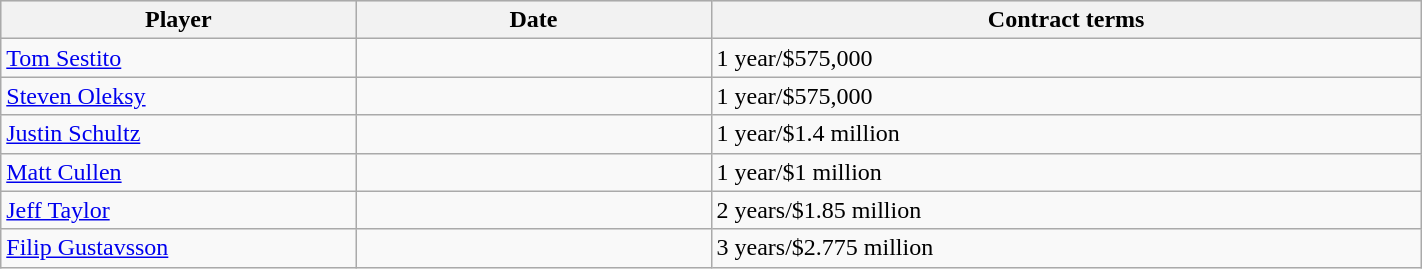<table class="wikitable" style="width:75%;">
<tr style="text-align:center; background:#ddd;">
<th style="width:25%;">Player</th>
<th style="width:25%;">Date</th>
<th style="width:50%;">Contract terms</th>
</tr>
<tr>
<td><a href='#'>Tom Sestito</a></td>
<td></td>
<td>1 year/$575,000</td>
</tr>
<tr>
<td><a href='#'>Steven Oleksy</a></td>
<td></td>
<td>1 year/$575,000</td>
</tr>
<tr>
<td><a href='#'>Justin Schultz</a></td>
<td></td>
<td>1 year/$1.4 million</td>
</tr>
<tr>
<td><a href='#'>Matt Cullen</a></td>
<td></td>
<td>1 year/$1 million</td>
</tr>
<tr>
<td><a href='#'>Jeff Taylor</a></td>
<td></td>
<td>2 years/$1.85 million</td>
</tr>
<tr>
<td><a href='#'>Filip Gustavsson</a></td>
<td></td>
<td>3 years/$2.775 million</td>
</tr>
</table>
